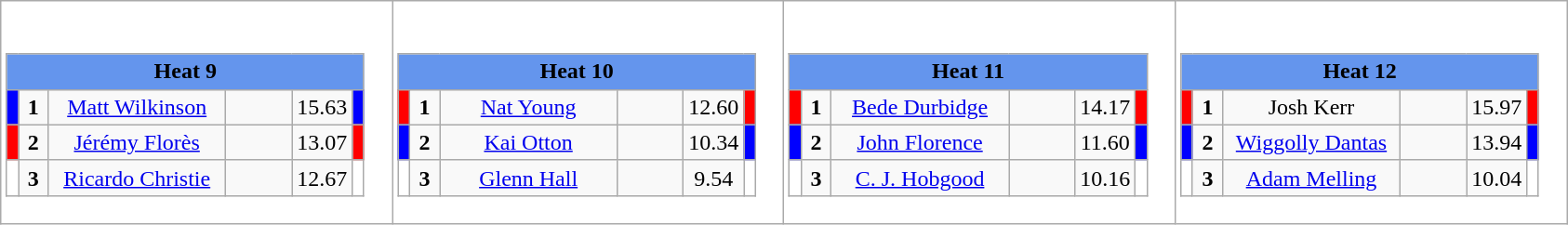<table class="wikitable" style="background:#fff;">
<tr>
<td><div><br><table class="wikitable">
<tr>
<td colspan="6"  style="text-align:center; background:#6495ed;"><strong>Heat 9</strong></td>
</tr>
<tr>
<td style="width:01px; background: #00f;"></td>
<td style="width:14px; text-align:center;"><strong>1</strong></td>
<td style="width:120px; text-align:center;"><a href='#'>Matt Wilkinson</a></td>
<td style="width:40px; text-align:center;"></td>
<td style="width:20px; text-align:center;">15.63</td>
<td style="width:01px; background: #00f;"></td>
</tr>
<tr>
<td style="width:01px; background: #f00;"></td>
<td style="width:14px; text-align:center;"><strong>2</strong></td>
<td style="width:120px; text-align:center;"><a href='#'>Jérémy Florès</a></td>
<td style="width:40px; text-align:center;"></td>
<td style="width:20px; text-align:center;">13.07</td>
<td style="width:01px; background: #f00;"></td>
</tr>
<tr>
<td style="width:01px; background: #fff;"></td>
<td style="width:14px; text-align:center;"><strong>3</strong></td>
<td style="width:120px; text-align:center;"><a href='#'>Ricardo Christie</a></td>
<td style="width:40px; text-align:center;"></td>
<td style="width:20px; text-align:center;">12.67</td>
<td style="width:01px; background: #fff;"></td>
</tr>
</table>
</div></td>
<td><div><br><table class="wikitable">
<tr>
<td colspan="6"  style="text-align:center; background:#6495ed;"><strong>Heat 10</strong></td>
</tr>
<tr>
<td style="width:01px; background: #f00;"></td>
<td style="width:14px; text-align:center;"><strong>1</strong></td>
<td style="width:120px; text-align:center;"><a href='#'>Nat Young</a></td>
<td style="width:40px; text-align:center;"></td>
<td style="width:20px; text-align:center;">12.60</td>
<td style="width:01px; background: #f00;"></td>
</tr>
<tr>
<td style="width:01px; background: #00f;"></td>
<td style="width:14px; text-align:center;"><strong>2</strong></td>
<td style="width:120px; text-align:center;"><a href='#'>Kai Otton</a></td>
<td style="width:40px; text-align:center;"></td>
<td style="width:20px; text-align:center;">10.34</td>
<td style="width:01px; background: #00f;"></td>
</tr>
<tr>
<td style="width:01px; background: #fff;"></td>
<td style="width:14px; text-align:center;"><strong>3</strong></td>
<td style="width:120px; text-align:center;"><a href='#'>Glenn Hall</a></td>
<td style="width:40px; text-align:center;"></td>
<td style="width:20px; text-align:center;">9.54</td>
<td style="width:01px; background: #fff;"></td>
</tr>
</table>
</div></td>
<td><div><br><table class="wikitable">
<tr>
<td colspan="6"  style="text-align:center; background:#6495ed;"><strong>Heat 11</strong></td>
</tr>
<tr>
<td style="width:01px; background: #f00;"></td>
<td style="width:14px; text-align:center;"><strong>1</strong></td>
<td style="width:120px; text-align:center;"><a href='#'>Bede Durbidge</a></td>
<td style="width:40px; text-align:center;"></td>
<td style="width:20px; text-align:center;">14.17</td>
<td style="width:01px; background: #f00;"></td>
</tr>
<tr>
<td style="width:01px; background: #00f;"></td>
<td style="width:14px; text-align:center;"><strong>2</strong></td>
<td style="width:120px; text-align:center;"><a href='#'>John Florence</a></td>
<td style="width:40px; text-align:center;"></td>
<td style="width:20px; text-align:center;">11.60</td>
<td style="width:01px; background: #00f;"></td>
</tr>
<tr>
<td style="width:01px; background: #fff;"></td>
<td style="width:14px; text-align:center;"><strong>3</strong></td>
<td style="width:120px; text-align:center;"><a href='#'>C. J. Hobgood</a></td>
<td style="width:40px; text-align:center;"></td>
<td style="width:20px; text-align:center;">10.16</td>
<td style="width:01px; background: #fff;"></td>
</tr>
</table>
</div></td>
<td><div><br><table class="wikitable">
<tr>
<td colspan="6"  style="text-align:center; background:#6495ed;"><strong>Heat 12</strong></td>
</tr>
<tr>
<td style="width:01px; background: #f00;"></td>
<td style="width:14px; text-align:center;"><strong>1</strong></td>
<td style="width:120px; text-align:center;">Josh Kerr</td>
<td style="width:40px; text-align:center;"></td>
<td style="width:20px; text-align:center;">15.97</td>
<td style="width:01px; background: #f00;"></td>
</tr>
<tr>
<td style="width:01px; background: #00f;"></td>
<td style="width:14px; text-align:center;"><strong>2</strong></td>
<td style="width:120px; text-align:center;"><a href='#'>Wiggolly Dantas</a></td>
<td style="width:40px; text-align:center;"></td>
<td style="width:20px; text-align:center;">13.94</td>
<td style="width:01px; background: #00f;"></td>
</tr>
<tr>
<td style="width:01px; background: #fff;"></td>
<td style="width:14px; text-align:center;"><strong>3</strong></td>
<td style="width:120px; text-align:center;"><a href='#'>Adam Melling</a></td>
<td style="width:40px; text-align:center;"></td>
<td style="width:20px; text-align:center;">10.04</td>
<td style="width:01px; background: #fff;"></td>
</tr>
</table>
</div></td>
</tr>
</table>
